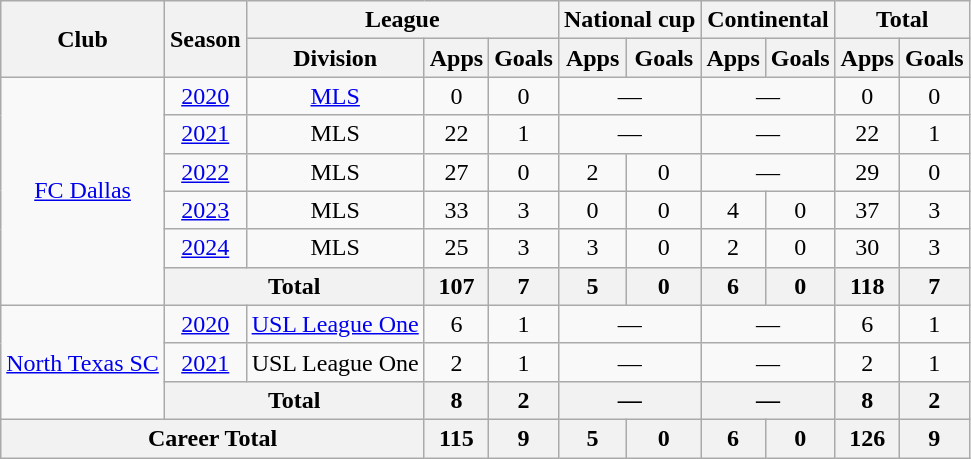<table class="wikitable" style="text-align: center;">
<tr>
<th rowspan="2">Club</th>
<th rowspan="2">Season</th>
<th colspan="3">League</th>
<th colspan="2">National cup</th>
<th colspan="2">Continental</th>
<th colspan="2">Total</th>
</tr>
<tr>
<th>Division</th>
<th>Apps</th>
<th>Goals</th>
<th>Apps</th>
<th>Goals</th>
<th>Apps</th>
<th>Goals</th>
<th>Apps</th>
<th>Goals</th>
</tr>
<tr>
<td rowspan="6"><a href='#'>FC Dallas</a></td>
<td><a href='#'>2020</a></td>
<td><a href='#'>MLS</a></td>
<td>0</td>
<td>0</td>
<td colspan="2">—</td>
<td colspan="2">—</td>
<td>0</td>
<td>0</td>
</tr>
<tr>
<td><a href='#'>2021</a></td>
<td>MLS</td>
<td>22</td>
<td>1</td>
<td colspan="2">—</td>
<td colspan="2">—</td>
<td>22</td>
<td>1</td>
</tr>
<tr>
<td><a href='#'>2022</a></td>
<td>MLS</td>
<td>27</td>
<td>0</td>
<td>2</td>
<td>0</td>
<td colspan="2">—</td>
<td>29</td>
<td>0</td>
</tr>
<tr>
<td><a href='#'>2023</a></td>
<td>MLS</td>
<td>33</td>
<td>3</td>
<td>0</td>
<td>0</td>
<td>4</td>
<td>0</td>
<td>37</td>
<td>3</td>
</tr>
<tr>
<td><a href='#'>2024</a></td>
<td>MLS</td>
<td>25</td>
<td>3</td>
<td>3</td>
<td>0</td>
<td>2</td>
<td>0</td>
<td>30</td>
<td>3</td>
</tr>
<tr>
<th colspan="2">Total</th>
<th>107</th>
<th>7</th>
<th>5</th>
<th>0</th>
<th>6</th>
<th>0</th>
<th>118</th>
<th>7</th>
</tr>
<tr>
<td rowspan="3"><a href='#'>North Texas SC</a></td>
<td><a href='#'>2020</a></td>
<td><a href='#'>USL League One</a></td>
<td>6</td>
<td>1</td>
<td colspan="2">—</td>
<td colspan="2">—</td>
<td>6</td>
<td>1</td>
</tr>
<tr>
<td><a href='#'>2021</a></td>
<td>USL League One</td>
<td>2</td>
<td>1</td>
<td colspan="2">—</td>
<td colspan="2">—</td>
<td>2</td>
<td>1</td>
</tr>
<tr>
<th colspan="2">Total</th>
<th>8</th>
<th>2</th>
<th colspan="2">—</th>
<th colspan="2">—</th>
<th>8</th>
<th>2</th>
</tr>
<tr>
<th colspan="3">Career Total</th>
<th>115</th>
<th>9</th>
<th>5</th>
<th>0</th>
<th>6</th>
<th>0</th>
<th>126</th>
<th>9</th>
</tr>
</table>
